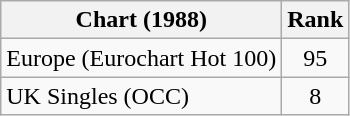<table class="wikitable sortable">
<tr>
<th>Chart (1988)</th>
<th>Rank</th>
</tr>
<tr>
<td>Europe (Eurochart Hot 100)</td>
<td style="text-align:center;">95</td>
</tr>
<tr>
<td>UK Singles (OCC)</td>
<td style="text-align:center;">8</td>
</tr>
</table>
